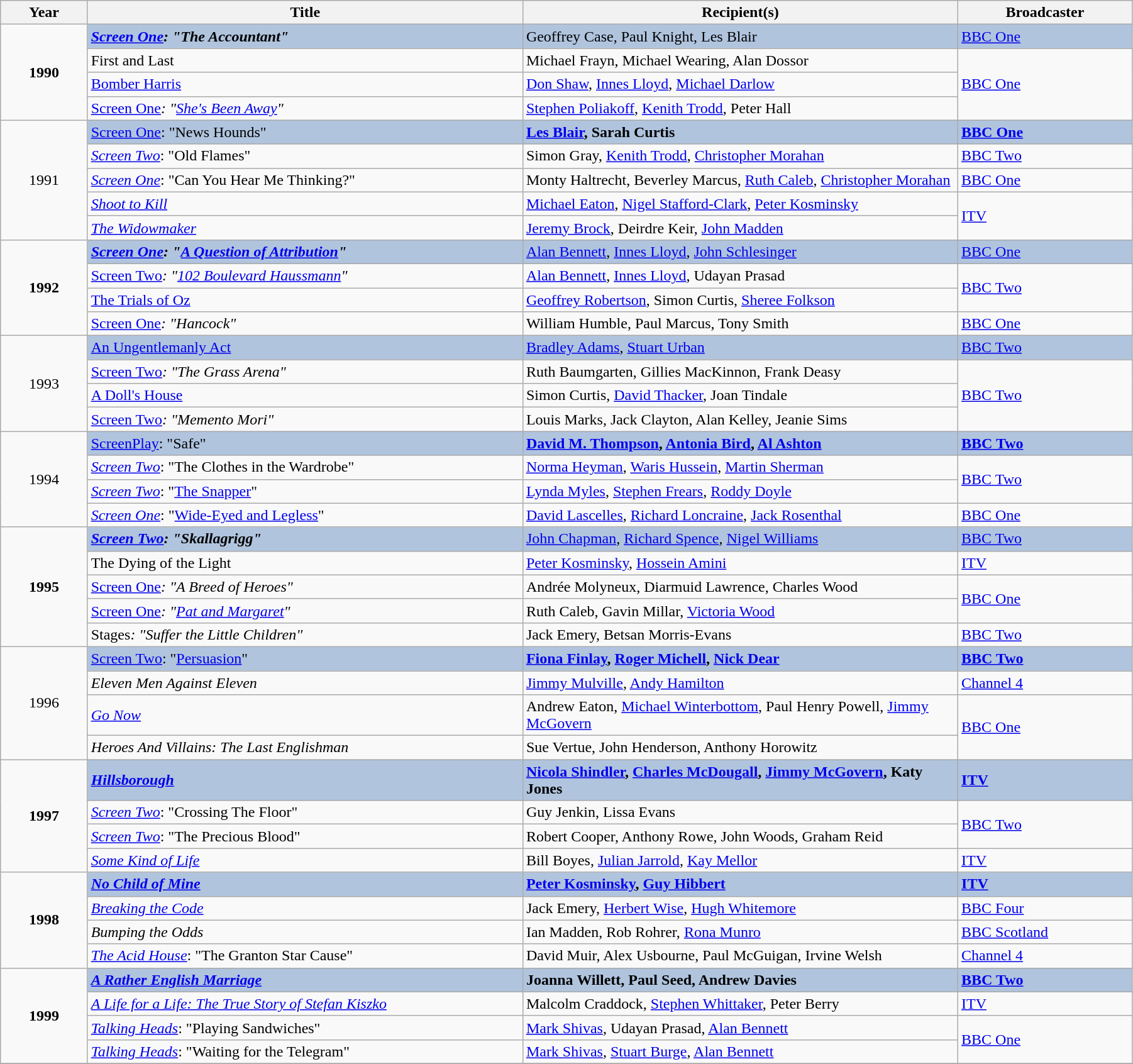<table class="wikitable" width="95%">
<tr>
<th width=5%>Year</th>
<th width=25%>Title</th>
<th width=25%><strong>Recipient(s)</strong></th>
<th width=10%><strong>Broadcaster</strong></th>
</tr>
<tr>
<td rowspan="4" style="text-align:center;"><strong>1990</strong></td>
<td style="background:#B0C4DE;"><strong><em><a href='#'>Screen One</a><em>: "The Accountant"<strong></td>
<td style="background:#B0C4DE;"></strong>Geoffrey Case, Paul Knight, Les Blair<strong></td>
<td style="background:#B0C4DE;"></strong><a href='#'>BBC One</a><strong></td>
</tr>
<tr>
<td></em>First and Last<em></td>
<td>Michael Frayn, Michael Wearing, Alan Dossor</td>
<td rowspan="3"><a href='#'>BBC One</a></td>
</tr>
<tr>
<td></em><a href='#'>Bomber Harris</a><em></td>
<td><a href='#'>Don Shaw</a>, <a href='#'>Innes Lloyd</a>, <a href='#'>Michael Darlow</a></td>
</tr>
<tr>
<td></em><a href='#'>Screen One</a><em>: "<a href='#'>She's Been Away</a>"</td>
<td><a href='#'>Stephen Poliakoff</a>, <a href='#'>Kenith Trodd</a>, Peter Hall</td>
</tr>
<tr>
<td rowspan="5" style="text-align:center;"></strong>1991<strong></td>
<td style="background:#B0C4DE;"></em></strong><a href='#'>Screen One</a></em>: "News Hounds"</strong></td>
<td style="background:#B0C4DE;"><strong><a href='#'>Les Blair</a>, Sarah Curtis</strong></td>
<td style="background:#B0C4DE;"><strong><a href='#'>BBC One</a></strong></td>
</tr>
<tr>
<td><em><a href='#'>Screen Two</a></em>: "Old Flames"</td>
<td>Simon Gray, <a href='#'>Kenith Trodd</a>, <a href='#'>Christopher Morahan</a></td>
<td><a href='#'>BBC Two</a></td>
</tr>
<tr>
<td><em><a href='#'>Screen One</a></em>: "Can You Hear Me Thinking?"</td>
<td>Monty Haltrecht, Beverley Marcus, <a href='#'>Ruth Caleb</a>, <a href='#'>Christopher Morahan</a></td>
<td><a href='#'>BBC One</a></td>
</tr>
<tr>
<td><em><a href='#'>Shoot to Kill</a></em></td>
<td><a href='#'>Michael Eaton</a>, <a href='#'>Nigel Stafford-Clark</a>, <a href='#'>Peter Kosminsky</a></td>
<td rowspan="2"><a href='#'>ITV</a></td>
</tr>
<tr>
<td><em><a href='#'>The Widowmaker</a></em></td>
<td><a href='#'>Jeremy Brock</a>, Deirdre Keir, <a href='#'>John Madden</a></td>
</tr>
<tr>
<td rowspan="4" style="text-align:center;"><strong>1992</strong></td>
<td style="background:#B0C4DE;"><strong><em><a href='#'>Screen One</a><em>: "<a href='#'>A Question of Attribution</a>"<strong></td>
<td style="background:#B0C4DE;"></strong><a href='#'>Alan Bennett</a>, <a href='#'>Innes Lloyd</a>, <a href='#'>John Schlesinger</a><strong></td>
<td style="background:#B0C4DE;"></strong><a href='#'>BBC One</a><strong></td>
</tr>
<tr>
<td></em><a href='#'>Screen Two</a><em>: "<a href='#'>102 Boulevard Haussmann</a>"</td>
<td><a href='#'>Alan Bennett</a>, <a href='#'>Innes Lloyd</a>, Udayan Prasad</td>
<td rowspan="2"><a href='#'>BBC Two</a></td>
</tr>
<tr>
<td></em><a href='#'>The Trials of Oz</a><em></td>
<td><a href='#'>Geoffrey Robertson</a>, Simon Curtis, <a href='#'>Sheree Folkson</a></td>
</tr>
<tr>
<td></em><a href='#'>Screen One</a><em>: "Hancock"</td>
<td>William Humble, Paul Marcus, Tony Smith</td>
<td><a href='#'>BBC One</a></td>
</tr>
<tr>
<td rowspan="4" style="text-align:center;"></strong>1993<strong></td>
<td style="background:#B0C4DE;"></em></strong><a href='#'>An Ungentlemanly Act</a><strong><em></td>
<td style="background:#B0C4DE;"></strong><a href='#'>Bradley Adams</a>, <a href='#'>Stuart Urban</a><strong></td>
<td style="background:#B0C4DE;"></strong><a href='#'>BBC Two</a><strong></td>
</tr>
<tr>
<td></em><a href='#'>Screen Two</a><em>: "The Grass Arena"</td>
<td>Ruth Baumgarten, Gillies MacKinnon, Frank Deasy</td>
<td rowspan="3"><a href='#'>BBC Two</a></td>
</tr>
<tr>
<td></em><a href='#'>A Doll's House</a><em></td>
<td>Simon Curtis, <a href='#'>David Thacker</a>, Joan Tindale</td>
</tr>
<tr>
<td></em><a href='#'>Screen Two</a><em>: "Memento Mori"</td>
<td>Louis Marks, Jack Clayton, Alan Kelley, Jeanie Sims</td>
</tr>
<tr>
<td rowspan="4" style="text-align:center;"></strong>1994<strong></td>
<td style="background:#B0C4DE;"></em></strong><a href='#'>ScreenPlay</a></em>: "Safe"</strong></td>
<td style="background:#B0C4DE;"><strong><a href='#'>David M. Thompson</a>, <a href='#'>Antonia Bird</a>, <a href='#'>Al Ashton</a></strong></td>
<td style="background:#B0C4DE;"><strong><a href='#'>BBC Two</a></strong></td>
</tr>
<tr>
<td><em><a href='#'>Screen Two</a></em>: "The Clothes in the Wardrobe"</td>
<td><a href='#'>Norma Heyman</a>, <a href='#'>Waris Hussein</a>, <a href='#'>Martin Sherman</a></td>
<td rowspan="2"><a href='#'>BBC Two</a></td>
</tr>
<tr>
<td><em><a href='#'>Screen Two</a></em>: "<a href='#'>The Snapper</a>"</td>
<td><a href='#'>Lynda Myles</a>, <a href='#'>Stephen Frears</a>, <a href='#'>Roddy Doyle</a></td>
</tr>
<tr>
<td><em><a href='#'>Screen One</a></em>: "<a href='#'>Wide-Eyed and Legless</a>"</td>
<td><a href='#'>David Lascelles</a>, <a href='#'>Richard Loncraine</a>, <a href='#'>Jack Rosenthal</a></td>
<td><a href='#'>BBC One</a></td>
</tr>
<tr>
<td rowspan="5" style="text-align:center;"><strong>1995</strong></td>
<td style="background:#B0C4DE;"><strong><em><a href='#'>Screen Two</a><em>: "Skallagrigg"<strong></td>
<td style="background:#B0C4DE;"></strong><a href='#'>John Chapman</a>, <a href='#'>Richard Spence</a>, <a href='#'>Nigel Williams</a><strong></td>
<td style="background:#B0C4DE;"></strong><a href='#'>BBC Two</a><strong></td>
</tr>
<tr>
<td></em>The Dying of the Light<em></td>
<td><a href='#'>Peter Kosminsky</a>, <a href='#'>Hossein Amini</a></td>
<td><a href='#'>ITV</a></td>
</tr>
<tr>
<td></em><a href='#'>Screen One</a><em>: "A Breed of Heroes"</td>
<td>Andrée Molyneux, Diarmuid Lawrence, Charles Wood</td>
<td rowspan="2"><a href='#'>BBC One</a></td>
</tr>
<tr>
<td></em><a href='#'>Screen One</a><em>: "<a href='#'>Pat and Margaret</a>"</td>
<td>Ruth Caleb, Gavin Millar, <a href='#'>Victoria Wood</a></td>
</tr>
<tr>
<td></em>Stages<em>: "Suffer the Little Children"</td>
<td>Jack Emery, Betsan Morris-Evans</td>
<td><a href='#'>BBC Two</a></td>
</tr>
<tr>
<td rowspan="4" style="text-align:center;"></strong>1996<strong></td>
<td style="background:#B0C4DE;"></em></strong><a href='#'>Screen Two</a></em>: "<a href='#'>Persuasion</a>"</strong></td>
<td style="background:#B0C4DE;"><strong><a href='#'>Fiona Finlay</a>, <a href='#'>Roger Michell</a>, <a href='#'>Nick Dear</a></strong></td>
<td style="background:#B0C4DE;"><strong><a href='#'>BBC Two</a></strong></td>
</tr>
<tr>
<td><em>Eleven Men Against Eleven</em></td>
<td><a href='#'>Jimmy Mulville</a>, <a href='#'>Andy Hamilton</a></td>
<td><a href='#'>Channel 4</a></td>
</tr>
<tr>
<td><em><a href='#'>Go Now</a></em></td>
<td>Andrew Eaton, <a href='#'>Michael Winterbottom</a>, Paul Henry Powell, <a href='#'>Jimmy McGovern</a></td>
<td rowspan="2"><a href='#'>BBC One</a></td>
</tr>
<tr>
<td><em>Heroes And Villains: The Last Englishman</em></td>
<td>Sue Vertue, John Henderson, Anthony Horowitz</td>
</tr>
<tr>
<td rowspan="4" style="text-align:center;"><strong>1997</strong></td>
<td style="background:#B0C4DE;"><strong><em><a href='#'>Hillsborough</a></em></strong></td>
<td style="background:#B0C4DE;"><strong><a href='#'>Nicola Shindler</a>, <a href='#'>Charles McDougall</a>, <a href='#'>Jimmy McGovern</a>, Katy Jones</strong></td>
<td style="background:#B0C4DE;"><strong><a href='#'>ITV</a></strong></td>
</tr>
<tr>
<td><em><a href='#'>Screen Two</a></em>: "Crossing The Floor"</td>
<td>Guy Jenkin, Lissa Evans</td>
<td rowspan="2"><a href='#'>BBC Two</a></td>
</tr>
<tr>
<td><em><a href='#'>Screen Two</a></em>: "The Precious Blood"</td>
<td>Robert Cooper, Anthony Rowe, John Woods, Graham Reid</td>
</tr>
<tr>
<td><em><a href='#'>Some Kind of Life</a></em></td>
<td>Bill Boyes, <a href='#'>Julian Jarrold</a>, <a href='#'>Kay Mellor</a></td>
<td><a href='#'>ITV</a></td>
</tr>
<tr>
<td rowspan="4" style="text-align:center;"><strong>1998</strong></td>
<td style="background:#B0C4DE;"><strong><em><a href='#'>No Child of Mine</a></em></strong></td>
<td style="background:#B0C4DE;"><strong><a href='#'>Peter Kosminsky</a>, <a href='#'>Guy Hibbert</a></strong></td>
<td style="background:#B0C4DE;"><strong><a href='#'>ITV</a></strong></td>
</tr>
<tr>
<td><em><a href='#'>Breaking the Code</a></em></td>
<td>Jack Emery, <a href='#'>Herbert Wise</a>, <a href='#'>Hugh Whitemore</a></td>
<td><a href='#'>BBC Four</a></td>
</tr>
<tr>
<td><em>Bumping the Odds</em></td>
<td>Ian Madden, Rob Rohrer, <a href='#'>Rona Munro</a></td>
<td><a href='#'>BBC Scotland</a></td>
</tr>
<tr>
<td><em><a href='#'>The Acid House</a></em>: "The Granton Star Cause"</td>
<td>David Muir, Alex Usbourne, Paul McGuigan, Irvine Welsh</td>
<td><a href='#'>Channel 4</a></td>
</tr>
<tr>
<td rowspan="4" style="text-align:center;"><strong>1999</strong></td>
<td style="background:#B0C4DE;"><strong><em><a href='#'>A Rather English Marriage</a></em></strong></td>
<td style="background:#B0C4DE;"><strong>Joanna Willett, Paul Seed, Andrew Davies</strong></td>
<td style="background:#B0C4DE;"><strong><a href='#'>BBC Two</a></strong></td>
</tr>
<tr>
<td><em><a href='#'>A Life for a Life: The True Story of Stefan Kiszko</a></em></td>
<td>Malcolm Craddock, <a href='#'>Stephen Whittaker</a>, Peter Berry</td>
<td><a href='#'>ITV</a></td>
</tr>
<tr>
<td><em><a href='#'>Talking Heads</a></em>: "Playing Sandwiches"</td>
<td><a href='#'>Mark Shivas</a>, Udayan Prasad, <a href='#'>Alan Bennett</a></td>
<td rowspan="2"><a href='#'>BBC One</a></td>
</tr>
<tr>
<td><em><a href='#'>Talking Heads</a></em>: "Waiting for the Telegram"</td>
<td><a href='#'>Mark Shivas</a>, <a href='#'>Stuart Burge</a>, <a href='#'>Alan Bennett</a></td>
</tr>
<tr>
</tr>
</table>
